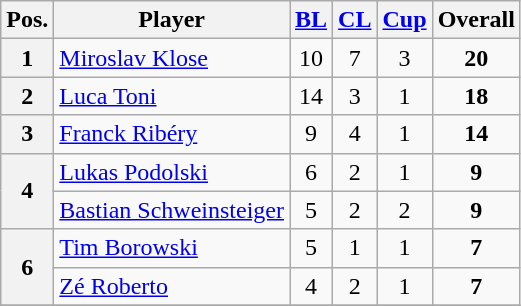<table class="wikitable">
<tr>
<th>Pos.</th>
<th>Player</th>
<th><a href='#'>BL</a></th>
<th><a href='#'>CL</a></th>
<th><a href='#'>Cup</a></th>
<th>Overall</th>
</tr>
<tr>
<th>1</th>
<td> <a href='#'>Miroslav Klose</a></td>
<td align="center">10</td>
<td align="center">7</td>
<td align="center">3</td>
<td align="center"><strong>20</strong></td>
</tr>
<tr>
<th>2</th>
<td> <a href='#'>Luca Toni</a></td>
<td align="center">14</td>
<td align="center">3</td>
<td align="center">1</td>
<td align="center"><strong>18</strong></td>
</tr>
<tr>
<th>3</th>
<td> <a href='#'>Franck Ribéry</a></td>
<td align="center">9</td>
<td align="center">4</td>
<td align="center">1</td>
<td align="center"><strong>14</strong></td>
</tr>
<tr>
<th rowspan=2>4</th>
<td> <a href='#'>Lukas Podolski</a></td>
<td align="center">6</td>
<td align="center">2</td>
<td align="center">1</td>
<td align="center"><strong>9</strong></td>
</tr>
<tr>
<td> <a href='#'>Bastian Schweinsteiger</a></td>
<td align="center">5</td>
<td align="center">2</td>
<td align="center">2</td>
<td align="center"><strong>9</strong></td>
</tr>
<tr>
<th rowspan=2>6</th>
<td> <a href='#'>Tim Borowski</a></td>
<td align="center">5</td>
<td align="center">1</td>
<td align="center">1</td>
<td align="center"><strong>7</strong></td>
</tr>
<tr>
<td> <a href='#'>Zé Roberto</a></td>
<td align="center">4</td>
<td align="center">2</td>
<td align="center">1</td>
<td align="center"><strong>7</strong></td>
</tr>
<tr>
</tr>
</table>
